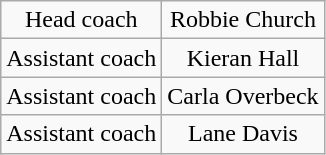<table class="wikitable" style="text-align: center;">
<tr>
<td>Head coach</td>
<td>Robbie Church</td>
</tr>
<tr>
<td>Assistant coach</td>
<td>Kieran Hall</td>
</tr>
<tr>
<td>Assistant coach</td>
<td>Carla Overbeck</td>
</tr>
<tr>
<td>Assistant coach</td>
<td>Lane Davis</td>
</tr>
</table>
